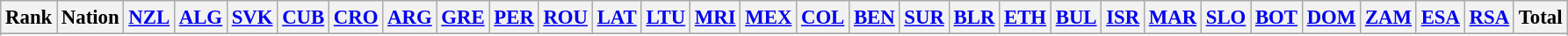<table class=wikitable style="text-align:center; font-size:95%">
<tr>
<th>Rank</th>
<th>Nation</th>
<th><a href='#'>NZL</a></th>
<th><a href='#'>ALG</a></th>
<th><a href='#'>SVK</a></th>
<th><a href='#'>CUB</a></th>
<th><a href='#'>CRO</a></th>
<th><a href='#'>ARG</a></th>
<th><a href='#'>GRE</a></th>
<th><a href='#'>PER</a></th>
<th><a href='#'>ROU</a></th>
<th><a href='#'>LAT</a></th>
<th><a href='#'>LTU</a></th>
<th><a href='#'>MRI</a></th>
<th><a href='#'>MEX</a></th>
<th><a href='#'>COL</a></th>
<th><a href='#'>BEN</a></th>
<th><a href='#'>SUR</a></th>
<th><a href='#'>BLR</a></th>
<th><a href='#'>ETH</a></th>
<th><a href='#'>BUL</a></th>
<th><a href='#'>ISR</a></th>
<th><a href='#'>MAR</a></th>
<th><a href='#'>SLO</a></th>
<th><a href='#'>BOT</a></th>
<th><a href='#'>DOM</a></th>
<th><a href='#'>ZAM</a></th>
<th><a href='#'>ESA</a></th>
<th><a href='#'>RSA</a></th>
<th>Total</th>
</tr>
<tr>
</tr>
<tr>
</tr>
<tr>
</tr>
<tr>
</tr>
<tr>
</tr>
<tr>
</tr>
<tr>
</tr>
<tr>
</tr>
<tr>
</tr>
<tr>
</tr>
<tr>
</tr>
<tr>
</tr>
<tr>
</tr>
<tr>
</tr>
<tr>
</tr>
<tr>
</tr>
<tr>
</tr>
<tr>
</tr>
<tr>
</tr>
<tr>
</tr>
<tr>
</tr>
<tr>
</tr>
<tr>
</tr>
<tr>
</tr>
<tr>
</tr>
<tr>
</tr>
<tr>
</tr>
<tr>
</tr>
<tr>
</tr>
<tr>
</tr>
<tr>
</tr>
<tr>
</tr>
<tr>
</tr>
<tr>
</tr>
<tr>
</tr>
<tr>
</tr>
<tr>
</tr>
<tr>
</tr>
<tr>
</tr>
<tr>
</tr>
<tr>
</tr>
<tr>
</tr>
<tr>
</tr>
<tr>
</tr>
<tr>
</tr>
<tr>
</tr>
<tr>
</tr>
<tr>
</tr>
<tr>
</tr>
<tr>
</tr>
</table>
